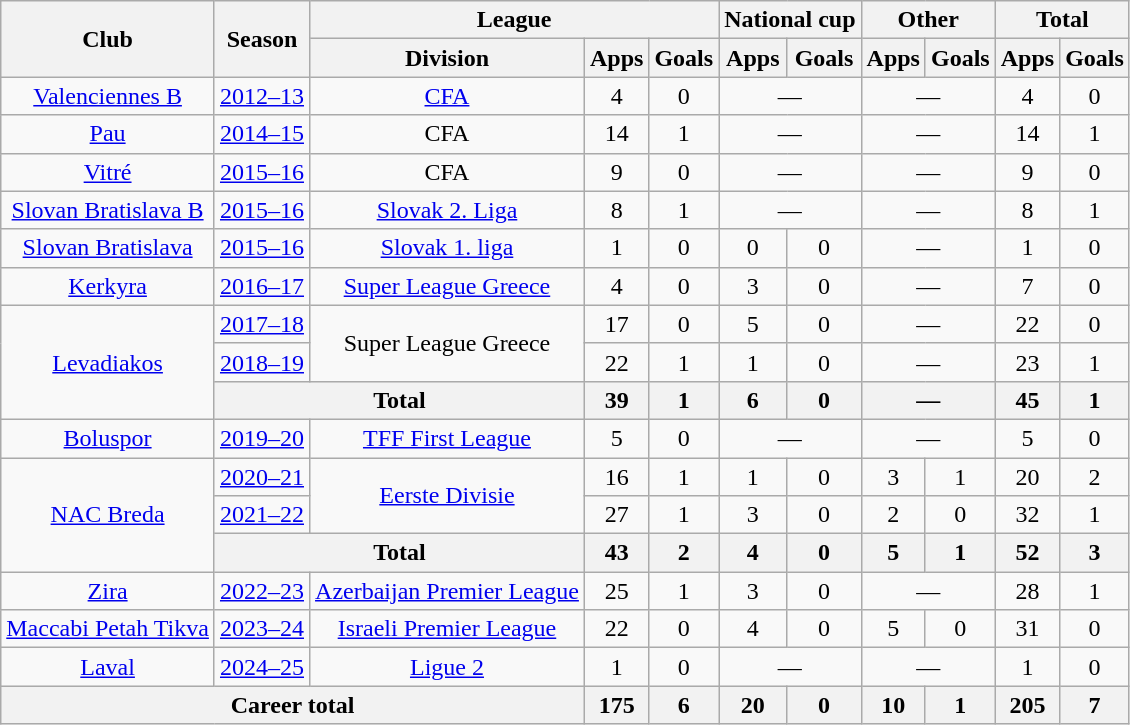<table class="wikitable" style="text-align: center">
<tr>
<th rowspan="2">Club</th>
<th rowspan="2">Season</th>
<th colspan="3">League</th>
<th colspan="2">National cup</th>
<th colspan="2">Other</th>
<th colspan="2">Total</th>
</tr>
<tr>
<th>Division</th>
<th>Apps</th>
<th>Goals</th>
<th>Apps</th>
<th>Goals</th>
<th>Apps</th>
<th>Goals</th>
<th>Apps</th>
<th>Goals</th>
</tr>
<tr>
<td><a href='#'>Valenciennes B</a></td>
<td><a href='#'>2012–13</a></td>
<td><a href='#'>CFA</a></td>
<td>4</td>
<td>0</td>
<td colspan="2">—</td>
<td colspan="2">—</td>
<td>4</td>
<td>0</td>
</tr>
<tr>
<td><a href='#'>Pau</a></td>
<td><a href='#'>2014–15</a></td>
<td>CFA</td>
<td>14</td>
<td>1</td>
<td colspan="2">—</td>
<td colspan="2">—</td>
<td>14</td>
<td>1</td>
</tr>
<tr>
<td><a href='#'>Vitré</a></td>
<td><a href='#'>2015–16</a></td>
<td>CFA</td>
<td>9</td>
<td>0</td>
<td colspan="2">—</td>
<td colspan="2">—</td>
<td>9</td>
<td>0</td>
</tr>
<tr>
<td><a href='#'>Slovan Bratislava B</a></td>
<td><a href='#'>2015–16</a></td>
<td><a href='#'>Slovak 2. Liga</a></td>
<td>8</td>
<td>1</td>
<td colspan="2">—</td>
<td colspan="2">—</td>
<td>8</td>
<td>1</td>
</tr>
<tr>
<td><a href='#'>Slovan Bratislava</a></td>
<td><a href='#'>2015–16</a></td>
<td><a href='#'>Slovak 1. liga</a></td>
<td>1</td>
<td>0</td>
<td>0</td>
<td>0</td>
<td colspan="2">—</td>
<td>1</td>
<td>0</td>
</tr>
<tr>
<td><a href='#'>Kerkyra</a></td>
<td><a href='#'>2016–17</a></td>
<td><a href='#'>Super League Greece</a></td>
<td>4</td>
<td>0</td>
<td>3</td>
<td>0</td>
<td colspan="2">—</td>
<td>7</td>
<td>0</td>
</tr>
<tr>
<td rowspan="3"><a href='#'>Levadiakos</a></td>
<td><a href='#'>2017–18</a></td>
<td rowspan="2">Super League Greece</td>
<td>17</td>
<td>0</td>
<td>5</td>
<td>0</td>
<td colspan="2">—</td>
<td>22</td>
<td>0</td>
</tr>
<tr>
<td><a href='#'>2018–19</a></td>
<td>22</td>
<td>1</td>
<td>1</td>
<td>0</td>
<td colspan="2">—</td>
<td>23</td>
<td>1</td>
</tr>
<tr>
<th colspan="2">Total</th>
<th>39</th>
<th>1</th>
<th>6</th>
<th>0</th>
<th colspan="2">—</th>
<th>45</th>
<th>1</th>
</tr>
<tr>
<td><a href='#'>Boluspor</a></td>
<td><a href='#'>2019–20</a></td>
<td><a href='#'>TFF First League</a></td>
<td>5</td>
<td>0</td>
<td colspan="2">—</td>
<td colspan="2">—</td>
<td>5</td>
<td>0</td>
</tr>
<tr>
<td rowspan="3"><a href='#'>NAC Breda</a></td>
<td><a href='#'>2020–21</a></td>
<td rowspan="2"><a href='#'>Eerste Divisie</a></td>
<td>16</td>
<td>1</td>
<td>1</td>
<td>0</td>
<td>3</td>
<td>1</td>
<td>20</td>
<td>2</td>
</tr>
<tr>
<td><a href='#'>2021–22</a></td>
<td>27</td>
<td>1</td>
<td>3</td>
<td>0</td>
<td>2</td>
<td>0</td>
<td>32</td>
<td>1</td>
</tr>
<tr>
<th colspan="2">Total</th>
<th>43</th>
<th>2</th>
<th>4</th>
<th>0</th>
<th>5</th>
<th>1</th>
<th>52</th>
<th>3</th>
</tr>
<tr>
<td><a href='#'>Zira</a></td>
<td><a href='#'>2022–23</a></td>
<td><a href='#'>Azerbaijan Premier League</a></td>
<td>25</td>
<td>1</td>
<td>3</td>
<td>0</td>
<td colspan="2">—</td>
<td>28</td>
<td>1</td>
</tr>
<tr>
<td><a href='#'>Maccabi Petah Tikva</a></td>
<td><a href='#'>2023–24</a></td>
<td><a href='#'>Israeli Premier League</a></td>
<td>22</td>
<td>0</td>
<td>4</td>
<td>0</td>
<td>5</td>
<td>0</td>
<td>31</td>
<td>0</td>
</tr>
<tr>
<td><a href='#'>Laval</a></td>
<td><a href='#'>2024–25</a></td>
<td><a href='#'>Ligue 2</a></td>
<td>1</td>
<td>0</td>
<td colspan="2">—</td>
<td colspan="2">—</td>
<td>1</td>
<td>0</td>
</tr>
<tr>
<th colspan="3">Career total</th>
<th>175</th>
<th>6</th>
<th>20</th>
<th>0</th>
<th>10</th>
<th>1</th>
<th>205</th>
<th>7</th>
</tr>
</table>
